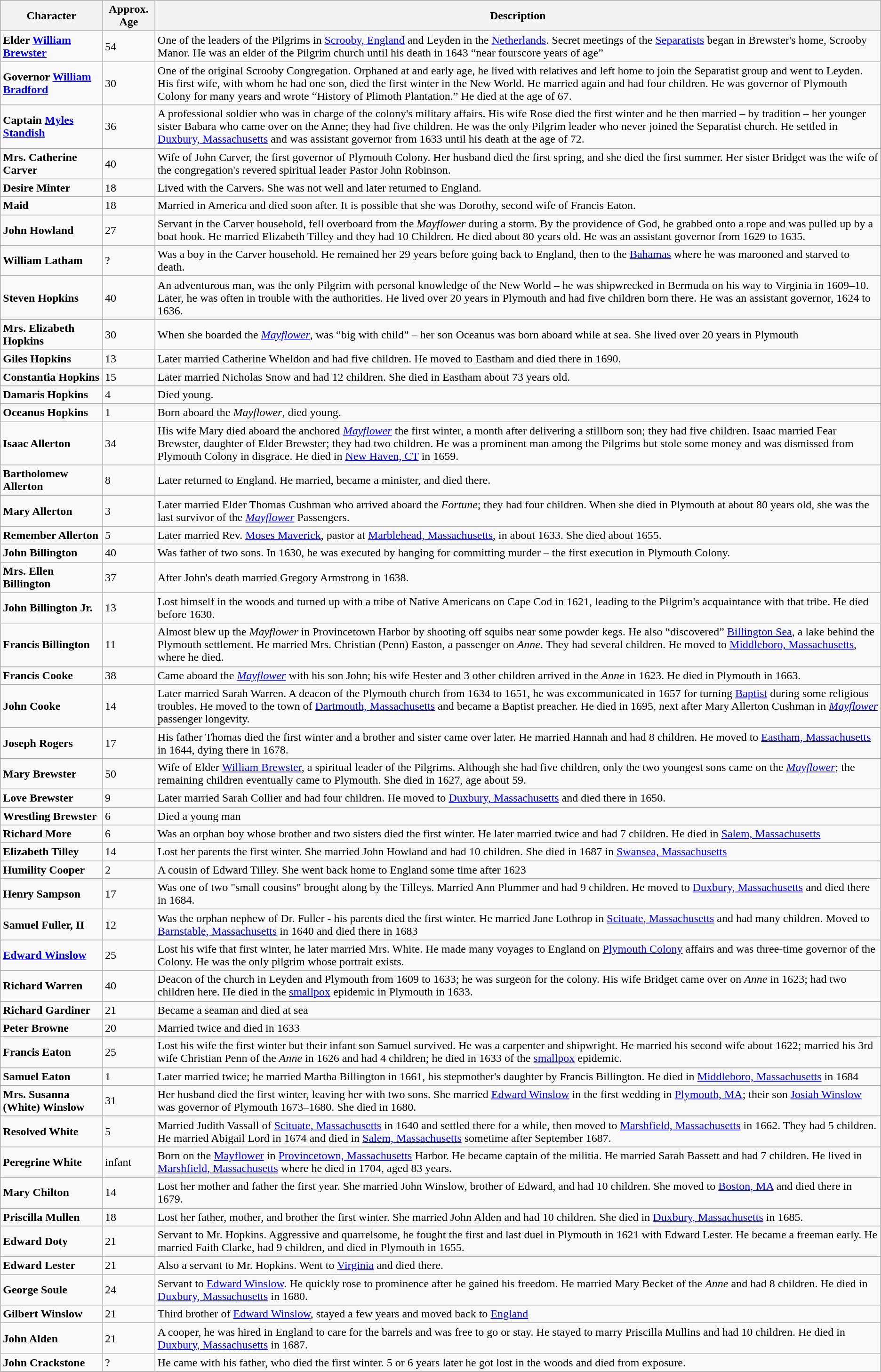<table class="wikitable">
<tr>
<th>Character</th>
<th>Approx. Age</th>
<th>Description</th>
</tr>
<tr>
<td><strong>Elder <a href='#'>William Brewster</a></strong></td>
<td>54</td>
<td>One of the leaders of the Pilgrims in <a href='#'>Scrooby, England</a> and Leyden in the <a href='#'>Netherlands</a>. Secret meetings of the <a href='#'>Separatists</a> began in Brewster's home, Scrooby Manor. He was an elder of the Pilgrim church until his death in 1643 “near fourscore years of age”</td>
</tr>
<tr>
<td><strong>Governor <a href='#'>William Bradford</a></strong></td>
<td>30</td>
<td>One of the original Scrooby Congregation. Orphaned at and early age, he lived with relatives and left home to join the Separatist group and went to Leyden. His first wife, with whom he had one son, died the first winter in the New World. He married again and had four children. He was governor of Plymouth Colony for many years and wrote “History of Plimoth Plantation.”  He died at the age of 67.</td>
</tr>
<tr>
<td><strong>Captain <a href='#'>Myles Standish</a></strong></td>
<td>36</td>
<td>A professional soldier who was in charge of the colony's military affairs. His wife Rose died the first winter and he then married – by tradition – her younger sister Babara who came over on the Anne; they had five children. He was the only Pilgrim leader who never joined the Separatist church. He settled in <a href='#'>Duxbury, Massachusetts</a> and was assistant governor from 1633 until his death at the age of 72.</td>
</tr>
<tr>
<td><strong>Mrs. Catherine Carver</strong></td>
<td>40</td>
<td>Wife of John Carver, the first governor of Plymouth Colony. Her husband died the first spring, and she died the first summer. Her sister Bridget was the wife of the congregation's revered spiritual leader Pastor John Robinson.</td>
</tr>
<tr>
<td><strong>Desire Minter</strong></td>
<td>18</td>
<td>Lived with the Carvers. She was not well and later returned to England.</td>
</tr>
<tr>
<td><strong>Maid</strong></td>
<td>18</td>
<td>Married in America and died soon after. It is possible that she was Dorothy, second wife of Francis Eaton.</td>
</tr>
<tr>
<td><strong>John Howland</strong></td>
<td>27</td>
<td>Servant in the Carver household, fell overboard from the<em> Mayflower</em> during a storm. By the providence of God, he grabbed onto a rope and was pulled up by a boat hook. He married Elizabeth Tilley and they had 10 Children. He died about 80 years old. He was an assistant governor from 1629 to 1635.</td>
</tr>
<tr>
<td><strong>William Latham</strong></td>
<td>?</td>
<td>Was a boy in the Carver household. He remained her 29 years before going back to England, then to the <a href='#'>Bahamas</a> where he was marooned and starved to death.</td>
</tr>
<tr>
<td><strong>Steven Hopkins</strong></td>
<td>40</td>
<td>An adventurous man, was the only Pilgrim with personal knowledge of the New World – he was shipwrecked in Bermuda on his way to Virginia in 1609–10. Later, he was often in trouble with the authorities. He lived over 20 years in Plymouth and had five children born there. He was an assistant governor, 1624 to 1636.</td>
</tr>
<tr>
<td><strong>Mrs. Elizabeth Hopkins</strong></td>
<td>30</td>
<td>When she boarded the <em><a href='#'>Mayflower</a></em>, was “big with child” – her son Oceanus was born aboard while at sea. She lived over 20 years in Plymouth</td>
</tr>
<tr>
<td><strong>Giles Hopkins</strong></td>
<td>13</td>
<td>Later married Catherine Wheldon and had five children. He moved to Eastham and died there in 1690.</td>
</tr>
<tr>
<td><strong>Constantia Hopkins</strong></td>
<td>15</td>
<td>Later married Nicholas Snow and had 12 children. She died in Eastham about 73 years old.</td>
</tr>
<tr>
<td><strong>Damaris Hopkins</strong></td>
<td>4</td>
<td>Died young.</td>
</tr>
<tr>
<td><strong>Oceanus Hopkins</strong></td>
<td>1</td>
<td>Born aboard the <em>Mayflower</em>, died young.</td>
</tr>
<tr>
<td><strong>Isaac Allerton</strong></td>
<td>34</td>
<td>His wife Mary died aboard the anchored <em><a href='#'>Mayflower</a></em> the first winter, a month after delivering a stillborn son; they had five children. Isaac married Fear Brewster, daughter of Elder Brewster; they had two children. He was a prominent man among the Pilgrims but stole some money and was dismissed from Plymouth Colony in disgrace. He died in <a href='#'>New Haven, CT</a> in 1659.</td>
</tr>
<tr>
<td><strong>Bartholomew Allerton</strong></td>
<td>8</td>
<td>Later returned to England. He married, became a minister, and died there.</td>
</tr>
<tr>
<td><strong>Mary Allerton</strong></td>
<td>3</td>
<td>Later married Elder Thomas Cushman who arrived aboard the <em>Fortune</em>; they had four children. When she died in Plymouth at about 80 years old, she was the last survivor of the <em><a href='#'>Mayflower</a></em> Passengers.</td>
</tr>
<tr>
<td><strong>Remember Allerton</strong></td>
<td>5</td>
<td>Later married Rev. <a href='#'>Moses Maverick</a>, pastor at <a href='#'>Marblehead, Massachusetts</a>, in about 1633. She died about 1655.</td>
</tr>
<tr>
<td><strong>John Billington</strong></td>
<td>40</td>
<td>Was father of two sons. In 1630, he was executed by hanging for committing murder – the first execution in Plymouth Colony.</td>
</tr>
<tr>
<td><strong>Mrs. Ellen Billington</strong></td>
<td>37</td>
<td>After John's death married Gregory Armstrong in 1638.</td>
</tr>
<tr>
<td><strong>John Billington Jr.</strong></td>
<td>13</td>
<td>Lost himself in the woods and turned up with a tribe of Native Americans on Cape Cod in 1621, leading to the Pilgrim's acquaintance with that tribe. He died before 1630.</td>
</tr>
<tr>
<td><strong>Francis Billington</strong></td>
<td>11</td>
<td>Almost blew up the <em>Mayflower</em> in Provincetown Harbor by shooting off squibs near some powder kegs. He also “discovered” <a href='#'>Billington Sea</a>, a lake behind the Plymouth settlement. He married Mrs. Christian (Penn) Easton, a passenger on <em>Anne</em>. They had several children. He moved to <a href='#'>Middleboro, Massachusetts</a>, where he died.</td>
</tr>
<tr>
<td><strong>Francis Cooke</strong></td>
<td>38</td>
<td>Came aboard the <em><a href='#'>Mayflower</a></em> with his son John; his wife Hester and 3 other children arrived in the <em>Anne</em> in 1623. He died in Plymouth in 1663.</td>
</tr>
<tr>
<td><strong>John Cooke</strong></td>
<td>14</td>
<td>Later married Sarah Warren. A deacon of the Plymouth church from 1634 to 1651, he was excommunicated in 1657 for turning <a href='#'>Baptist</a> during some religious troubles. He moved to the town of <a href='#'>Dartmouth, Massachusetts</a> and became a Baptist preacher. He died in 1695, next after Mary Allerton Cushman in <em><a href='#'>Mayflower</a></em> passenger longevity.</td>
</tr>
<tr>
<td><strong>Joseph Rogers</strong></td>
<td>17</td>
<td>His father Thomas died the first winter and a brother and sister came over later. He married Hannah and had 8 children. He moved to <a href='#'>Eastham, Massachusetts</a> in 1644, dying there in 1678.</td>
</tr>
<tr>
<td><strong>Mary Brewster</strong></td>
<td>50</td>
<td>Wife of Elder <a href='#'>William Brewster</a>, a spiritual leader of the Pilgrims. Although she had five children, only the two youngest sons came on the <em><a href='#'>Mayflower</a></em>; the remaining children eventually came to Plymouth. She died in 1627, age about 59.</td>
</tr>
<tr>
<td><strong>Love Brewster</strong></td>
<td>9</td>
<td>Later married Sarah Collier and had four children. He moved to <a href='#'>Duxbury, Massachusetts</a> and died there in 1650.</td>
</tr>
<tr>
<td><strong>Wrestling Brewster</strong></td>
<td>6</td>
<td>Died a young man</td>
</tr>
<tr>
<td><strong>Richard More</strong></td>
<td>6</td>
<td>Was an orphan boy whose brother and two sisters died the first winter. He later married twice and had 7 children. He died in <a href='#'>Salem, Massachusetts</a></td>
</tr>
<tr>
<td><strong>Elizabeth Tilley</strong></td>
<td>14</td>
<td>Lost her parents the first winter. She married John Howland and had 10 children. She died in 1687 in <a href='#'>Swansea, Massachusetts</a></td>
</tr>
<tr>
<td><strong>Humility Cooper</strong></td>
<td>2</td>
<td>A cousin of Edward Tilley. She went back home to England some time after 1623</td>
</tr>
<tr>
<td><strong>Henry Sampson</strong></td>
<td>17</td>
<td>Was one of two "small cousins" brought along by the Tilleys. Married Ann Plummer and had 9 children. He moved to <a href='#'>Duxbury, Massachusetts</a> and died there in 1684.</td>
</tr>
<tr>
<td><strong>Samuel Fuller, II</strong></td>
<td>12</td>
<td>Was the orphan nephew of Dr. Fuller - his parents died the first winter. He married Jane Lothrop in <a href='#'>Scituate, Massachusetts</a> and had many children. Moved to <a href='#'>Barnstable, Massachusetts</a> in 1640 and died there in 1683</td>
</tr>
<tr>
<td><strong><a href='#'>Edward Winslow</a></strong></td>
<td>25</td>
<td>Lost his wife that first winter, he later married Mrs. White. He made many voyages to England on <a href='#'>Plymouth Colony</a> affairs and was three-time governor of the Colony. He was the only pilgrim whose portrait exists.</td>
</tr>
<tr>
<td><strong>Richard Warren</strong></td>
<td>40</td>
<td>Deacon of the church in Leyden and Plymouth from 1609 to 1633; he was surgeon for the colony. His wife Bridget came over on <em>Anne</em> in 1623; had two children here. He died in the <a href='#'>smallpox</a> epidemic in Plymouth in 1633.</td>
</tr>
<tr>
<td><strong>Richard Gardiner</strong></td>
<td>21</td>
<td>Became a seaman and died at sea</td>
</tr>
<tr>
<td><strong>Peter Browne</strong></td>
<td>20</td>
<td>Married twice and died in 1633</td>
</tr>
<tr>
<td><strong>Francis Eaton</strong></td>
<td>25</td>
<td>Lost his wife the first winter but their infant son Samuel survived. He was a carpenter and shipwright. He married his second wife about 1622; married his 3rd wife Christian Penn of the <em>Anne</em> in 1626 and had 4 children; he died in 1633 of the <a href='#'>smallpox</a> epidemic.</td>
</tr>
<tr>
<td><strong>Samuel Eaton</strong></td>
<td>1</td>
<td>Later married twice; he married Martha Billington in 1661, his stepmother's daughter by Francis Billington. He died in <a href='#'>Middleboro, Massachusetts</a> in 1684</td>
</tr>
<tr>
<td><strong>Mrs. Susanna (White) Winslow</strong></td>
<td>31</td>
<td>Her husband died the first winter, leaving her with two sons. She married <a href='#'>Edward Winslow</a> in the first wedding in <a href='#'>Plymouth, MA</a>; their son <a href='#'>Josiah Winslow</a> was governor of Plymouth 1673–1680. She died in 1680.</td>
</tr>
<tr>
<td><strong>Resolved White</strong></td>
<td>5</td>
<td>Married Judith Vassall of <a href='#'>Scituate, Massachusetts</a> in 1640 and settled there for a while, then moved to <a href='#'>Marshfield, Massachusetts</a> in 1662. They had 5 children. He married Abigail Lord in 1674 and died in <a href='#'>Salem, Massachusetts</a> sometime after September 1687.</td>
</tr>
<tr>
<td><strong>Peregrine White</strong></td>
<td>infant</td>
<td>Born on the <a href='#'>Mayflower</a> in <a href='#'>Provincetown, Massachusetts</a> Harbor. He became captain of the militia. He married Sarah Bassett and had 7 children. He lived in <a href='#'>Marshfield, Massachusetts</a> where he died in 1704, aged 83 years.</td>
</tr>
<tr>
<td><strong>Mary Chilton</strong></td>
<td>14</td>
<td>Lost her mother and father the first year. She married John Winslow, brother of Edward, and had 10 children. She moved to <a href='#'>Boston, MA</a> and died there in 1679.</td>
</tr>
<tr>
<td><strong>Priscilla Mullen</strong></td>
<td>18</td>
<td>Lost her father, mother, and brother the first winter. She married John Alden and had 10 children. She died in <a href='#'>Duxbury, Massachusetts</a> in 1685.</td>
</tr>
<tr>
<td><strong>Edward Doty</strong></td>
<td>21</td>
<td>Servant to Mr. Hopkins. Aggressive and quarrelsome, he fought the first and last duel in Plymouth in 1621 with Edward Lester. He became a freeman early. He married Faith Clarke, had 9 children, and died in Plymouth in 1655.</td>
</tr>
<tr>
<td><strong>Edward Lester</strong></td>
<td>21</td>
<td>Also a servant to Mr. Hopkins. Went to <a href='#'>Virginia</a> and died there.</td>
</tr>
<tr>
<td><strong>George Soule</strong></td>
<td>24</td>
<td>Servant to <a href='#'>Edward Winslow</a>. He quickly rose to prominence after he gained his freedom. He married Mary Becket of the <em>Anne</em> and had 8 children. He died in <a href='#'>Duxbury, Massachusetts</a> in 1680.</td>
</tr>
<tr>
<td><strong>Gilbert Winslow</strong></td>
<td>21</td>
<td>Third brother of <a href='#'>Edward Winslow</a>, stayed a few years and moved back to <a href='#'>England</a></td>
</tr>
<tr>
<td><strong>John Alden</strong></td>
<td>21</td>
<td>A cooper, he was hired in England to care for the barrels and was free to go or stay. He stayed to marry Priscilla Mullins and had 10 children. He died in <a href='#'>Duxbury, Massachusetts</a> in 1687.</td>
</tr>
<tr>
<td><strong>John Crackstone</strong></td>
<td>?</td>
<td>He came with his father, who died the first winter. 5 or 6 years later he got lost in the woods and died from exposure.</td>
</tr>
</table>
